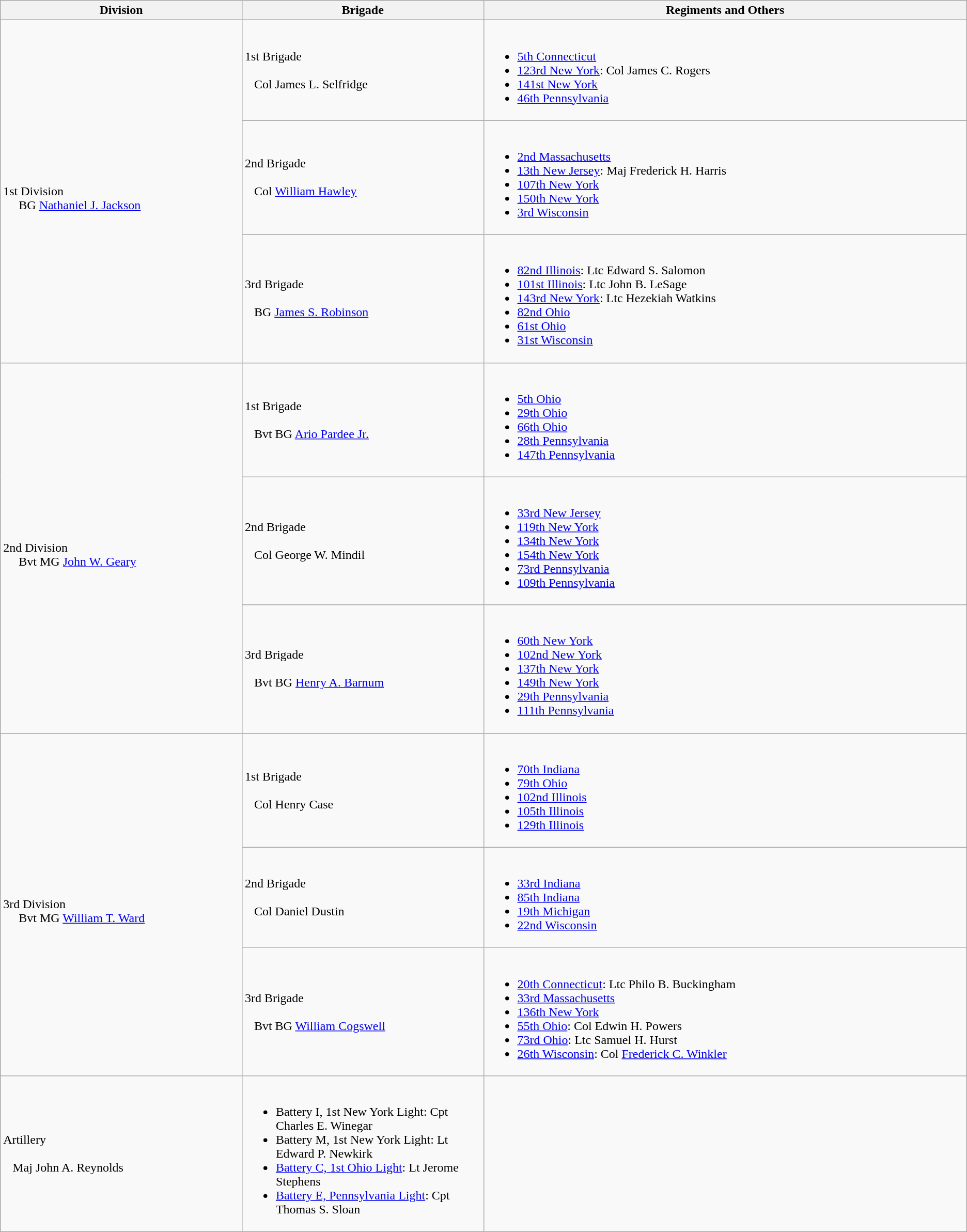<table class="wikitable">
<tr>
<th width=25%>Division</th>
<th width=25%>Brigade</th>
<th>Regiments and Others</th>
</tr>
<tr>
<td rowspan=3><br>1st Division
<br>    
BG <a href='#'>Nathaniel J. Jackson</a></td>
<td>1st Brigade<br><br>  
Col James L. Selfridge</td>
<td><br><ul><li><a href='#'>5th Connecticut</a></li><li><a href='#'>123rd New York</a>: Col James C. Rogers</li><li><a href='#'>141st New York</a></li><li><a href='#'>46th Pennsylvania</a></li></ul></td>
</tr>
<tr>
<td>2nd Brigade<br><br>  
Col <a href='#'>William Hawley</a></td>
<td><br><ul><li><a href='#'>2nd Massachusetts</a></li><li><a href='#'>13th New Jersey</a>: Maj Frederick H. Harris</li><li><a href='#'>107th New York</a></li><li><a href='#'>150th New York</a></li><li><a href='#'>3rd Wisconsin</a></li></ul></td>
</tr>
<tr>
<td>3rd Brigade<br><br>  
BG <a href='#'>James S. Robinson</a></td>
<td><br><ul><li><a href='#'>82nd Illinois</a>: Ltc Edward S. Salomon</li><li><a href='#'>101st Illinois</a>: Ltc John B. LeSage</li><li><a href='#'>143rd New York</a>: Ltc Hezekiah Watkins</li><li><a href='#'>82nd Ohio</a></li><li><a href='#'>61st Ohio</a></li><li><a href='#'>31st Wisconsin</a></li></ul></td>
</tr>
<tr>
<td rowspan=3><br>2nd Division
<br>    
Bvt MG <a href='#'>John W. Geary</a></td>
<td>1st Brigade<br><br>  
Bvt BG <a href='#'>Ario Pardee Jr.</a></td>
<td><br><ul><li><a href='#'>5th Ohio</a></li><li><a href='#'>29th Ohio</a></li><li><a href='#'>66th Ohio</a></li><li><a href='#'>28th Pennsylvania</a></li><li><a href='#'>147th Pennsylvania</a></li></ul></td>
</tr>
<tr>
<td>2nd Brigade<br><br>  
Col George W. Mindil</td>
<td><br><ul><li><a href='#'>33rd New Jersey</a></li><li><a href='#'>119th New York</a></li><li><a href='#'>134th New York</a></li><li><a href='#'>154th New York</a></li><li><a href='#'>73rd Pennsylvania</a></li><li><a href='#'>109th Pennsylvania</a></li></ul></td>
</tr>
<tr>
<td>3rd Brigade<br><br>  
Bvt BG <a href='#'>Henry A. Barnum</a></td>
<td><br><ul><li><a href='#'>60th New York</a></li><li><a href='#'>102nd New York</a></li><li><a href='#'>137th New York</a></li><li><a href='#'>149th New York</a></li><li><a href='#'>29th Pennsylvania</a></li><li><a href='#'>111th Pennsylvania</a></li></ul></td>
</tr>
<tr>
<td rowspan=3><br>3rd Division
<br>    
Bvt MG <a href='#'>William T. Ward</a></td>
<td>1st Brigade<br><br>  
Col Henry Case</td>
<td><br><ul><li><a href='#'>70th Indiana</a></li><li><a href='#'>79th Ohio</a></li><li><a href='#'>102nd Illinois</a></li><li><a href='#'>105th Illinois</a></li><li><a href='#'>129th Illinois</a></li></ul></td>
</tr>
<tr>
<td>2nd Brigade<br><br>  
Col Daniel Dustin</td>
<td><br><ul><li><a href='#'>33rd Indiana</a></li><li><a href='#'>85th Indiana</a></li><li><a href='#'>19th Michigan</a></li><li><a href='#'>22nd Wisconsin</a></li></ul></td>
</tr>
<tr>
<td>3rd Brigade<br><br>  
Bvt BG <a href='#'>William Cogswell</a></td>
<td><br><ul><li><a href='#'>20th Connecticut</a>: Ltc Philo B. Buckingham</li><li><a href='#'>33rd Massachusetts</a></li><li><a href='#'>136th New York</a></li><li><a href='#'>55th Ohio</a>: Col Edwin H. Powers</li><li><a href='#'>73rd Ohio</a>: Ltc Samuel H. Hurst</li><li><a href='#'>26th Wisconsin</a>: Col <a href='#'>Frederick C. Winkler</a></li></ul></td>
</tr>
<tr>
<td>Artillery<br><br>  
Maj John A. Reynolds</td>
<td><br><ul><li>Battery I, 1st New York Light: Cpt Charles E. Winegar</li><li>Battery M, 1st New York Light: Lt Edward P. Newkirk</li><li><a href='#'>Battery C, 1st Ohio Light</a>: Lt Jerome Stephens</li><li><a href='#'>Battery E, Pennsylvania Light</a>: Cpt Thomas S. Sloan</li></ul></td>
</tr>
</table>
